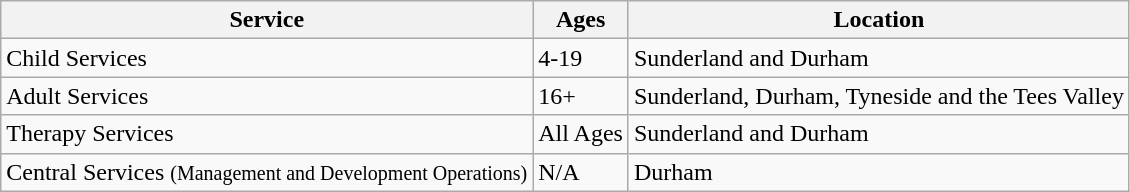<table class="wikitable">
<tr>
<th>Service</th>
<th>Ages</th>
<th>Location</th>
</tr>
<tr>
<td>Child Services</td>
<td>4-19</td>
<td>Sunderland and Durham</td>
</tr>
<tr>
<td>Adult Services</td>
<td>16+</td>
<td>Sunderland, Durham, Tyneside and the Tees Valley</td>
</tr>
<tr>
<td>Therapy Services</td>
<td>All Ages</td>
<td>Sunderland and Durham</td>
</tr>
<tr>
<td>Central Services <small>(Management and Development Operations)</small></td>
<td>N/A</td>
<td>Durham</td>
</tr>
</table>
